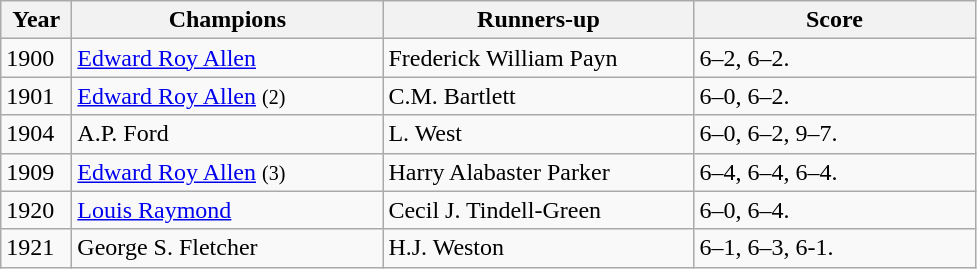<table class="sortable wikitable">
<tr>
<th style="width:40px">Year</th>
<th style="width:200px">Champions</th>
<th style="width:200px">Runners-up</th>
<th style="width:180px">Score</th>
</tr>
<tr>
<td>1900</td>
<td> <a href='#'>Edward Roy Allen</a></td>
<td> Frederick William Payn</td>
<td>6–2, 6–2.</td>
</tr>
<tr>
<td>1901</td>
<td> <a href='#'>Edward Roy Allen</a> <small>(2)</small></td>
<td> C.M. Bartlett</td>
<td>6–0, 6–2.</td>
</tr>
<tr |->
<td>1904</td>
<td> A.P. Ford</td>
<td> L. West</td>
<td>6–0, 6–2, 9–7.</td>
</tr>
<tr>
<td>1909</td>
<td> <a href='#'>Edward Roy  Allen</a> <small>(3)</small></td>
<td> Harry Alabaster Parker</td>
<td>6–4, 6–4, 6–4.</td>
</tr>
<tr>
<td>1920</td>
<td> <a href='#'>Louis Raymond</a></td>
<td> Cecil J. Tindell-Green</td>
<td>6–0, 6–4.</td>
</tr>
<tr>
<td>1921</td>
<td> George S. Fletcher</td>
<td> H.J. Weston</td>
<td>6–1, 6–3, 6-1.</td>
</tr>
</table>
